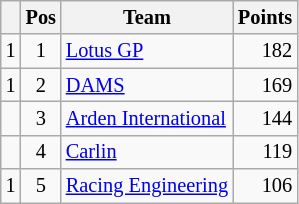<table class="wikitable" style="font-size: 85%;">
<tr>
<th></th>
<th>Pos</th>
<th>Team</th>
<th>Points</th>
</tr>
<tr>
<td align="left"> 1</td>
<td align="center">1</td>
<td> <a href='#'>Lotus GP</a></td>
<td align="right">182</td>
</tr>
<tr>
<td align="left"> 1</td>
<td align="center">2</td>
<td> <a href='#'>DAMS</a></td>
<td align="right">169</td>
</tr>
<tr>
<td align="left"></td>
<td align="center">3</td>
<td> <a href='#'>Arden International</a></td>
<td align="right">144</td>
</tr>
<tr>
<td align="left"></td>
<td align="center">4</td>
<td> <a href='#'>Carlin</a></td>
<td align="right">119</td>
</tr>
<tr>
<td align="left"> 1</td>
<td align="center">5</td>
<td> <a href='#'>Racing Engineering</a></td>
<td align="right">106</td>
</tr>
</table>
